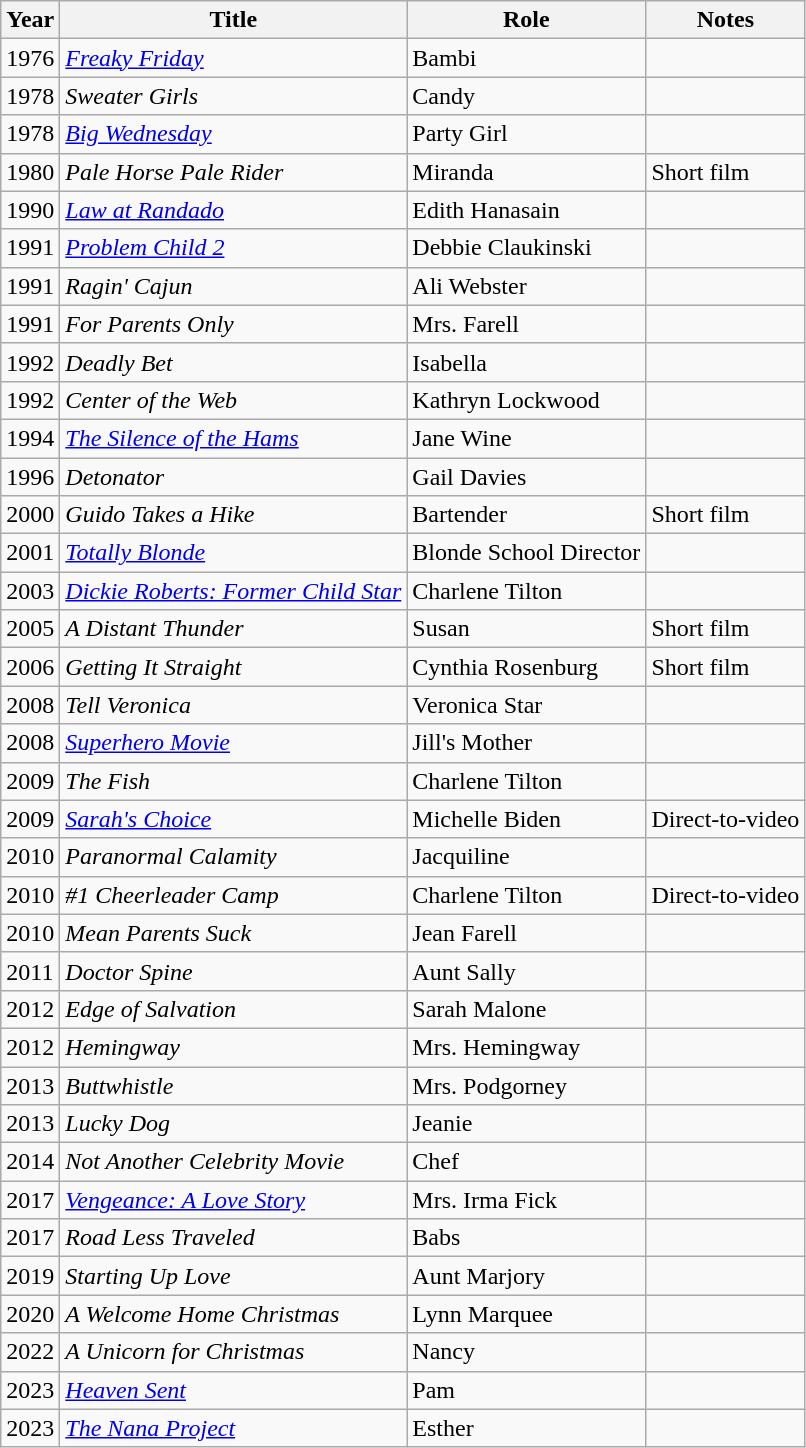<table class="wikitable sortable">
<tr>
<th>Year</th>
<th>Title</th>
<th>Role</th>
<th>Notes</th>
</tr>
<tr>
<td>1976</td>
<td><em><a href='#'>Freaky Friday</a></em></td>
<td>Bambi</td>
<td></td>
</tr>
<tr>
<td>1978</td>
<td><em>Sweater Girls</em></td>
<td>Candy</td>
<td></td>
</tr>
<tr>
<td>1978</td>
<td><em><a href='#'>Big Wednesday</a></em></td>
<td>Party Girl</td>
<td></td>
</tr>
<tr>
<td>1980</td>
<td><em>Pale Horse Pale Rider</em></td>
<td>Miranda</td>
<td>Short film</td>
</tr>
<tr>
<td>1990</td>
<td><em><a href='#'>Law at Randado</a></em></td>
<td>Edith Hanasain</td>
<td></td>
</tr>
<tr>
<td>1991</td>
<td><em><a href='#'>Problem Child 2</a></em></td>
<td>Debbie Claukinski</td>
<td></td>
</tr>
<tr>
<td>1991</td>
<td><em>Ragin' Cajun</em></td>
<td>Ali Webster</td>
<td></td>
</tr>
<tr>
<td>1991</td>
<td><em>For Parents Only</em></td>
<td>Mrs. Farell</td>
<td></td>
</tr>
<tr>
<td>1992</td>
<td><em>Deadly Bet</em></td>
<td>Isabella</td>
<td></td>
</tr>
<tr>
<td>1992</td>
<td><em>Center of the Web</em></td>
<td>Kathryn Lockwood</td>
<td></td>
</tr>
<tr>
<td>1994</td>
<td><em><a href='#'>The Silence of the Hams</a></em></td>
<td>Jane Wine</td>
<td></td>
</tr>
<tr>
<td>1996</td>
<td><em>Detonator</em></td>
<td>Gail Davies</td>
<td></td>
</tr>
<tr>
<td>2000</td>
<td><em>Guido Takes a Hike</em></td>
<td>Bartender</td>
<td>Short film</td>
</tr>
<tr>
<td>2001</td>
<td><em><a href='#'>Totally Blonde</a></em></td>
<td>Blonde School Director</td>
<td></td>
</tr>
<tr>
<td>2003</td>
<td><em><a href='#'>Dickie Roberts: Former Child Star</a></em></td>
<td>Charlene Tilton</td>
<td></td>
</tr>
<tr>
<td>2005</td>
<td><em>A Distant Thunder</em></td>
<td>Susan</td>
<td>Short film</td>
</tr>
<tr>
<td>2006</td>
<td><em>Getting It Straight</em></td>
<td>Cynthia Rosenburg</td>
<td>Short film</td>
</tr>
<tr>
<td>2008</td>
<td><em>Tell Veronica</em></td>
<td>Veronica Star</td>
<td></td>
</tr>
<tr>
<td>2008</td>
<td><em><a href='#'>Superhero Movie</a></em></td>
<td>Jill's Mother</td>
<td></td>
</tr>
<tr>
<td>2009</td>
<td><em>The Fish</em></td>
<td>Charlene Tilton</td>
<td></td>
</tr>
<tr>
<td>2009</td>
<td><em><a href='#'>Sarah's Choice</a></em></td>
<td>Michelle Biden</td>
<td>Direct-to-video</td>
</tr>
<tr>
<td>2010</td>
<td><em>Paranormal Calamity</em></td>
<td>Jacquiline</td>
<td></td>
</tr>
<tr>
<td>2010</td>
<td><em>#1 Cheerleader Camp</em></td>
<td>Charlene Tilton</td>
<td>Direct-to-video</td>
</tr>
<tr>
<td>2010</td>
<td><em>Mean Parents Suck</em></td>
<td>Jean Farell</td>
<td></td>
</tr>
<tr>
<td>2011</td>
<td><em>Doctor Spine</em></td>
<td>Aunt Sally</td>
<td></td>
</tr>
<tr>
<td>2012</td>
<td><em>Edge of Salvation</em></td>
<td>Sarah Malone</td>
<td></td>
</tr>
<tr>
<td>2012</td>
<td><em>Hemingway</em></td>
<td>Mrs. Hemingway</td>
<td></td>
</tr>
<tr>
<td>2013</td>
<td><em>Buttwhistle</em></td>
<td>Mrs. Podgorney</td>
<td></td>
</tr>
<tr>
<td>2013</td>
<td><em>Lucky Dog</em></td>
<td>Jeanie</td>
<td></td>
</tr>
<tr>
<td>2014</td>
<td><em>Not Another Celebrity Movie</em></td>
<td>Chef</td>
<td></td>
</tr>
<tr>
<td>2017</td>
<td><em><a href='#'>Vengeance: A Love Story</a></em></td>
<td>Mrs. Irma Fick</td>
<td></td>
</tr>
<tr>
<td>2017</td>
<td><em>Road Less Traveled</em></td>
<td>Babs</td>
<td></td>
</tr>
<tr>
<td>2019</td>
<td><em>Starting Up Love</em></td>
<td>Aunt Marjory</td>
<td></td>
</tr>
<tr>
<td>2020</td>
<td><em>A Welcome Home Christmas</em></td>
<td>Lynn Marquee</td>
<td></td>
</tr>
<tr>
<td>2022</td>
<td><em>A Unicorn for Christmas</em></td>
<td>Nancy</td>
<td></td>
</tr>
<tr>
<td>2023</td>
<td><em><a href='#'>Heaven Sent</a></em></td>
<td>Pam</td>
<td></td>
</tr>
<tr>
<td>2023</td>
<td><em><a href='#'>The Nana Project</a></em></td>
<td>Esther</td>
<td></td>
</tr>
</table>
